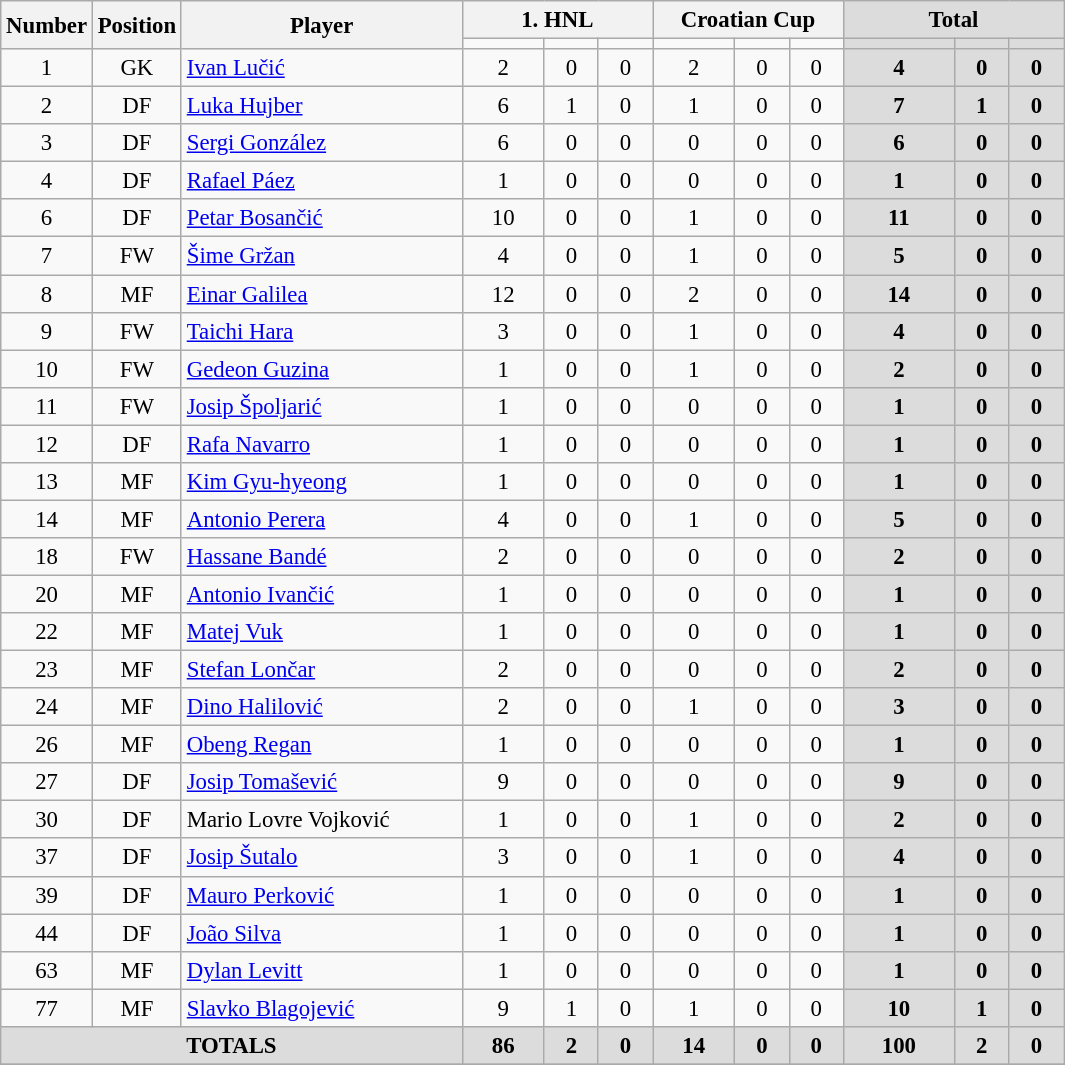<table class="wikitable" style="font-size: 95%; text-align: center;">
<tr>
<th width=40 rowspan="2"  align="center">Number</th>
<th width=40 rowspan="2"  align="center">Position</th>
<th width=180 rowspan="2"  align="center">Player</th>
<th width=120 colspan="3" align="center">1. HNL</th>
<th width=120 colspan="3" align="center">Croatian Cup</th>
<th width=140 colspan="3" align="center" style="background: #DCDCDC">Total</th>
</tr>
<tr>
<td></td>
<td></td>
<td></td>
<td></td>
<td></td>
<td></td>
<th style="background: #DCDCDC"></th>
<th style="background: #DCDCDC"></th>
<th style="background: #DCDCDC"></th>
</tr>
<tr>
<td>1</td>
<td>GK</td>
<td style="text-align:left;"> <a href='#'>Ivan Lučić</a></td>
<td>2</td>
<td>0</td>
<td>0</td>
<td>2</td>
<td>0</td>
<td>0</td>
<th style="background: #DCDCDC">4</th>
<th style="background: #DCDCDC">0</th>
<th style="background: #DCDCDC">0</th>
</tr>
<tr>
<td>2</td>
<td>DF</td>
<td style="text-align:left;"> <a href='#'>Luka Hujber</a></td>
<td>6</td>
<td>1</td>
<td>0</td>
<td>1</td>
<td>0</td>
<td>0</td>
<th style="background: #DCDCDC">7</th>
<th style="background: #DCDCDC">1</th>
<th style="background: #DCDCDC">0</th>
</tr>
<tr>
<td>3</td>
<td>DF</td>
<td style="text-align:left;"> <a href='#'>Sergi González</a></td>
<td>6</td>
<td>0</td>
<td>0</td>
<td>0</td>
<td>0</td>
<td>0</td>
<th style="background: #DCDCDC">6</th>
<th style="background: #DCDCDC">0</th>
<th style="background: #DCDCDC">0</th>
</tr>
<tr>
<td>4</td>
<td>DF</td>
<td style="text-align:left;"> <a href='#'>Rafael Páez</a></td>
<td>1</td>
<td>0</td>
<td>0</td>
<td>0</td>
<td>0</td>
<td>0</td>
<th style="background: #DCDCDC">1</th>
<th style="background: #DCDCDC">0</th>
<th style="background: #DCDCDC">0</th>
</tr>
<tr>
<td>6</td>
<td>DF</td>
<td style="text-align:left;"> <a href='#'>Petar Bosančić</a></td>
<td>10</td>
<td>0</td>
<td>0</td>
<td>1</td>
<td>0</td>
<td>0</td>
<th style="background: #DCDCDC">11</th>
<th style="background: #DCDCDC">0</th>
<th style="background: #DCDCDC">0</th>
</tr>
<tr>
<td>7</td>
<td>FW</td>
<td style="text-align:left;"> <a href='#'>Šime Gržan</a></td>
<td>4</td>
<td>0</td>
<td>0</td>
<td>1</td>
<td>0</td>
<td>0</td>
<th style="background: #DCDCDC">5</th>
<th style="background: #DCDCDC">0</th>
<th style="background: #DCDCDC">0</th>
</tr>
<tr>
<td>8</td>
<td>MF</td>
<td style="text-align:left;"> <a href='#'>Einar Galilea</a></td>
<td>12</td>
<td>0</td>
<td>0</td>
<td>2</td>
<td>0</td>
<td>0</td>
<th style="background: #DCDCDC">14</th>
<th style="background: #DCDCDC">0</th>
<th style="background: #DCDCDC">0</th>
</tr>
<tr>
<td>9</td>
<td>FW</td>
<td style="text-align:left;"> <a href='#'>Taichi Hara</a></td>
<td>3</td>
<td>0</td>
<td>0</td>
<td>1</td>
<td>0</td>
<td>0</td>
<th style="background: #DCDCDC">4</th>
<th style="background: #DCDCDC">0</th>
<th style="background: #DCDCDC">0</th>
</tr>
<tr>
<td>10</td>
<td>FW</td>
<td style="text-align:left;"> <a href='#'>Gedeon Guzina</a></td>
<td>1</td>
<td>0</td>
<td>0</td>
<td>1</td>
<td>0</td>
<td>0</td>
<th style="background: #DCDCDC">2</th>
<th style="background: #DCDCDC">0</th>
<th style="background: #DCDCDC">0</th>
</tr>
<tr>
<td>11</td>
<td>FW</td>
<td style="text-align:left;"> <a href='#'>Josip Špoljarić</a></td>
<td>1</td>
<td>0</td>
<td>0</td>
<td>0</td>
<td>0</td>
<td>0</td>
<th style="background: #DCDCDC">1</th>
<th style="background: #DCDCDC">0</th>
<th style="background: #DCDCDC">0</th>
</tr>
<tr>
<td>12</td>
<td>DF</td>
<td style="text-align:left;"> <a href='#'>Rafa Navarro</a></td>
<td>1</td>
<td>0</td>
<td>0</td>
<td>0</td>
<td>0</td>
<td>0</td>
<th style="background: #DCDCDC">1</th>
<th style="background: #DCDCDC">0</th>
<th style="background: #DCDCDC">0</th>
</tr>
<tr>
<td>13</td>
<td>MF</td>
<td style="text-align:left;"> <a href='#'>Kim Gyu-hyeong</a></td>
<td>1</td>
<td>0</td>
<td>0</td>
<td>0</td>
<td>0</td>
<td>0</td>
<th style="background: #DCDCDC">1</th>
<th style="background: #DCDCDC">0</th>
<th style="background: #DCDCDC">0</th>
</tr>
<tr>
<td>14</td>
<td>MF</td>
<td style="text-align:left;"> <a href='#'>Antonio Perera</a></td>
<td>4</td>
<td>0</td>
<td>0</td>
<td>1</td>
<td>0</td>
<td>0</td>
<th style="background: #DCDCDC">5</th>
<th style="background: #DCDCDC">0</th>
<th style="background: #DCDCDC">0</th>
</tr>
<tr>
<td>18</td>
<td>FW</td>
<td style="text-align:left;"> <a href='#'>Hassane Bandé</a></td>
<td>2</td>
<td>0</td>
<td>0</td>
<td>0</td>
<td>0</td>
<td>0</td>
<th style="background: #DCDCDC">2</th>
<th style="background: #DCDCDC">0</th>
<th style="background: #DCDCDC">0</th>
</tr>
<tr>
<td>20</td>
<td>MF</td>
<td style="text-align:left;"> <a href='#'>Antonio Ivančić</a></td>
<td>1</td>
<td>0</td>
<td>0</td>
<td>0</td>
<td>0</td>
<td>0</td>
<th style="background: #DCDCDC">1</th>
<th style="background: #DCDCDC">0</th>
<th style="background: #DCDCDC">0</th>
</tr>
<tr>
<td>22</td>
<td>MF</td>
<td style="text-align:left;"> <a href='#'>Matej Vuk</a></td>
<td>1</td>
<td>0</td>
<td>0</td>
<td>0</td>
<td>0</td>
<td>0</td>
<th style="background: #DCDCDC">1</th>
<th style="background: #DCDCDC">0</th>
<th style="background: #DCDCDC">0</th>
</tr>
<tr>
<td>23</td>
<td>MF</td>
<td style="text-align:left;"> <a href='#'>Stefan Lončar</a></td>
<td>2</td>
<td>0</td>
<td>0</td>
<td>0</td>
<td>0</td>
<td>0</td>
<th style="background: #DCDCDC">2</th>
<th style="background: #DCDCDC">0</th>
<th style="background: #DCDCDC">0</th>
</tr>
<tr>
<td>24</td>
<td>MF</td>
<td style="text-align:left;"> <a href='#'>Dino Halilović</a></td>
<td>2</td>
<td>0</td>
<td>0</td>
<td>1</td>
<td>0</td>
<td>0</td>
<th style="background: #DCDCDC">3</th>
<th style="background: #DCDCDC">0</th>
<th style="background: #DCDCDC">0</th>
</tr>
<tr>
<td>26</td>
<td>MF</td>
<td style="text-align:left;"> <a href='#'>Obeng Regan</a></td>
<td>1</td>
<td>0</td>
<td>0</td>
<td>0</td>
<td>0</td>
<td>0</td>
<th style="background: #DCDCDC">1</th>
<th style="background: #DCDCDC">0</th>
<th style="background: #DCDCDC">0</th>
</tr>
<tr>
<td>27</td>
<td>DF</td>
<td style="text-align:left;"> <a href='#'>Josip Tomašević</a></td>
<td>9</td>
<td>0</td>
<td>0</td>
<td>0</td>
<td>0</td>
<td>0</td>
<th style="background: #DCDCDC">9</th>
<th style="background: #DCDCDC">0</th>
<th style="background: #DCDCDC">0</th>
</tr>
<tr>
<td>30</td>
<td>DF</td>
<td style="text-align:left;"> Mario Lovre Vojković</td>
<td>1</td>
<td>0</td>
<td>0</td>
<td>1</td>
<td>0</td>
<td>0</td>
<th style="background: #DCDCDC">2</th>
<th style="background: #DCDCDC">0</th>
<th style="background: #DCDCDC">0</th>
</tr>
<tr>
<td>37</td>
<td>DF</td>
<td style="text-align:left;"> <a href='#'>Josip Šutalo</a></td>
<td>3</td>
<td>0</td>
<td>0</td>
<td>1</td>
<td>0</td>
<td>0</td>
<th style="background: #DCDCDC">4</th>
<th style="background: #DCDCDC">0</th>
<th style="background: #DCDCDC">0</th>
</tr>
<tr>
<td>39</td>
<td>DF</td>
<td style="text-align:left;"> <a href='#'>Mauro Perković</a></td>
<td>1</td>
<td>0</td>
<td>0</td>
<td>0</td>
<td>0</td>
<td>0</td>
<th style="background: #DCDCDC">1</th>
<th style="background: #DCDCDC">0</th>
<th style="background: #DCDCDC">0</th>
</tr>
<tr>
<td>44</td>
<td>DF</td>
<td style="text-align:left;"> <a href='#'>João Silva</a></td>
<td>1</td>
<td>0</td>
<td>0</td>
<td>0</td>
<td>0</td>
<td>0</td>
<th style="background: #DCDCDC">1</th>
<th style="background: #DCDCDC">0</th>
<th style="background: #DCDCDC">0</th>
</tr>
<tr>
<td>63</td>
<td>MF</td>
<td style="text-align:left;"> <a href='#'>Dylan Levitt</a></td>
<td>1</td>
<td>0</td>
<td>0</td>
<td>0</td>
<td>0</td>
<td>0</td>
<th style="background: #DCDCDC">1</th>
<th style="background: #DCDCDC">0</th>
<th style="background: #DCDCDC">0</th>
</tr>
<tr>
<td>77</td>
<td>MF</td>
<td style="text-align:left;"> <a href='#'>Slavko Blagojević</a></td>
<td>9</td>
<td>1</td>
<td>0</td>
<td>1</td>
<td>0</td>
<td>0</td>
<th style="background: #DCDCDC">10</th>
<th style="background: #DCDCDC">1</th>
<th style="background: #DCDCDC">0</th>
</tr>
<tr>
<th colspan="3" align="center" style="background: #DCDCDC">TOTALS</th>
<th style="background: #DCDCDC">86</th>
<th style="background: #DCDCDC">2</th>
<th style="background: #DCDCDC">0</th>
<th style="background: #DCDCDC">14</th>
<th style="background: #DCDCDC">0</th>
<th style="background: #DCDCDC">0</th>
<th style="background: #DCDCDC">100</th>
<th style="background: #DCDCDC">2</th>
<th style="background: #DCDCDC">0</th>
</tr>
<tr>
</tr>
</table>
